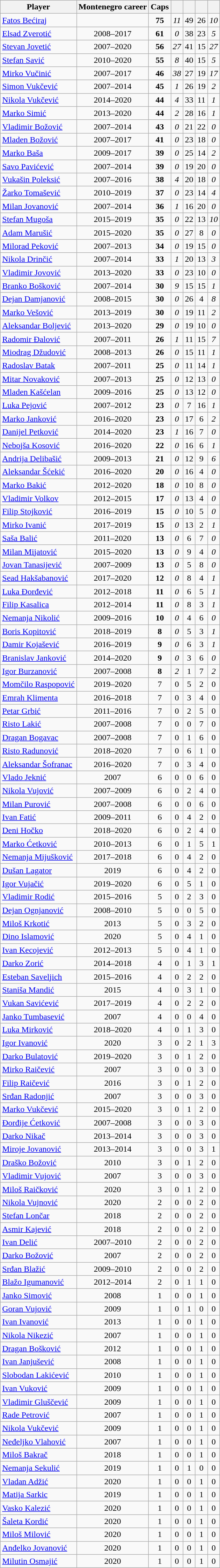<table class="wikitable sortable" style="text-align: center;">
<tr>
<th>Player</th>
<th>Montenegro career</th>
<th>Caps</th>
<th></th>
<th></th>
<th></th>
<th></th>
</tr>
<tr>
<td style="text-align:left;"><a href='#'>Fatos Bećiraj</a></td>
<td></td>
<td><strong>75</strong></td>
<td><em>11</em></td>
<td>49</td>
<td>26</td>
<td><em>10</em></td>
</tr>
<tr>
<td style="text-align:left;"><a href='#'>Elsad Zverotić</a></td>
<td>2008–2017</td>
<td><strong>61</strong></td>
<td><em>0</em></td>
<td>38</td>
<td>23</td>
<td><em>5</em></td>
</tr>
<tr>
<td style="text-align:left;"><a href='#'>Stevan Jovetić</a></td>
<td>2007–2020</td>
<td><strong>56</strong></td>
<td><em>27</em></td>
<td>41</td>
<td>15</td>
<td><em>27</em></td>
</tr>
<tr>
<td style="text-align:left;"><a href='#'>Stefan Savić</a></td>
<td>2010–2020</td>
<td><strong>55</strong></td>
<td><em>8</em></td>
<td>40</td>
<td>15</td>
<td><em>5</em></td>
</tr>
<tr>
<td style="text-align:left;"><a href='#'>Mirko Vučinić</a></td>
<td>2007–2017</td>
<td><strong>46</strong></td>
<td><em>38</em></td>
<td>27</td>
<td>19</td>
<td><em>17</em></td>
</tr>
<tr>
<td style="text-align:left;"><a href='#'>Simon Vukčević</a></td>
<td>2007–2014</td>
<td><strong>45</strong></td>
<td><em>1</em></td>
<td>26</td>
<td>19</td>
<td><em>2</em></td>
</tr>
<tr>
<td style="text-align:left;"><a href='#'>Nikola Vukčević</a></td>
<td>2014–2020</td>
<td><strong>44</strong></td>
<td><em>4</em></td>
<td>33</td>
<td>11</td>
<td><em>1</em></td>
</tr>
<tr>
<td style="text-align:left;"><a href='#'>Marko Simić</a></td>
<td>2013–2020</td>
<td><strong>44</strong></td>
<td><em>2</em></td>
<td>28</td>
<td>16</td>
<td><em>1</em></td>
</tr>
<tr>
<td style="text-align:left;"><a href='#'>Vladimir Božović</a></td>
<td>2007–2014</td>
<td><strong>43</strong></td>
<td><em>0</em></td>
<td>21</td>
<td>22</td>
<td><em>0</em></td>
</tr>
<tr>
<td style="text-align:left;"><a href='#'>Mladen Božović</a></td>
<td>2007–2017</td>
<td><strong>41</strong></td>
<td><em>0</em></td>
<td>23</td>
<td>18</td>
<td><em>0</em></td>
</tr>
<tr>
<td style="text-align:left;"><a href='#'>Marko Baša</a></td>
<td>2009–2017</td>
<td><strong>39</strong></td>
<td><em>0</em></td>
<td>25</td>
<td>14</td>
<td><em>2</em></td>
</tr>
<tr>
<td style="text-align:left;"><a href='#'>Savo Pavićević</a></td>
<td>2007–2014</td>
<td><strong>39</strong></td>
<td><em>0</em></td>
<td>19</td>
<td>20</td>
<td><em>0</em></td>
</tr>
<tr>
<td style="text-align:left;"><a href='#'>Vukašin Poleksić</a></td>
<td>2007–2016</td>
<td><strong>38</strong></td>
<td><em>4</em></td>
<td>20</td>
<td>18</td>
<td><em>0</em></td>
</tr>
<tr>
<td style="text-align:left;"><a href='#'>Žarko Tomašević</a></td>
<td>2010–2019</td>
<td><strong>37</strong></td>
<td><em>0</em></td>
<td>23</td>
<td>14</td>
<td><em>4</em></td>
</tr>
<tr>
<td style="text-align:left;"><a href='#'>Milan Jovanović</a></td>
<td>2007–2014</td>
<td><strong>36</strong></td>
<td><em>1</em></td>
<td>16</td>
<td>20</td>
<td><em>0</em></td>
</tr>
<tr>
<td style="text-align:left;"><a href='#'>Stefan Mugoša</a></td>
<td>2015–2019</td>
<td><strong>35</strong></td>
<td><em>0</em></td>
<td>22</td>
<td>13</td>
<td><em>10</em></td>
</tr>
<tr>
<td style="text-align:left;"><a href='#'>Adam Marušić</a></td>
<td>2015–2020</td>
<td><strong>35</strong></td>
<td><em>0</em></td>
<td>27</td>
<td>8</td>
<td><em>0</em></td>
</tr>
<tr>
<td style="text-align:left;"><a href='#'>Milorad Peković</a></td>
<td>2007–2013</td>
<td><strong>34</strong></td>
<td><em>0</em></td>
<td>19</td>
<td>15</td>
<td><em>0</em></td>
</tr>
<tr>
<td style="text-align:left;"><a href='#'>Nikola Drinčić</a></td>
<td>2007–2014</td>
<td><strong>33</strong></td>
<td><em>1</em></td>
<td>20</td>
<td>13</td>
<td><em>3</em></td>
</tr>
<tr>
<td style="text-align:left;"><a href='#'>Vladimir Jovović</a></td>
<td>2013–2020</td>
<td><strong>33</strong></td>
<td><em>0</em></td>
<td>23</td>
<td>10</td>
<td><em>0</em></td>
</tr>
<tr>
<td style="text-align:left;"><a href='#'>Branko Bošković</a></td>
<td>2007–2014</td>
<td><strong>30</strong></td>
<td><em>9</em></td>
<td>15</td>
<td>15</td>
<td><em>1</em></td>
</tr>
<tr>
<td style="text-align:left;"><a href='#'>Dejan Damjanović</a></td>
<td>2008–2015</td>
<td><strong>30</strong></td>
<td><em>0</em></td>
<td>26</td>
<td>4</td>
<td><em>8</em></td>
</tr>
<tr>
<td style="text-align:left;"><a href='#'>Marko Vešović</a></td>
<td>2013–2019</td>
<td><strong>30</strong></td>
<td><em>0</em></td>
<td>19</td>
<td>11</td>
<td><em>2</em></td>
</tr>
<tr>
<td style="text-align:left;"><a href='#'>Aleksandar Boljević</a></td>
<td>2013–2020</td>
<td><strong>29</strong></td>
<td><em>0</em></td>
<td>19</td>
<td>10</td>
<td><em>0</em></td>
</tr>
<tr>
<td style="text-align:left;"><a href='#'>Radomir Đalović</a></td>
<td>2007–2011</td>
<td><strong>26</strong></td>
<td><em>1</em></td>
<td>11</td>
<td>15</td>
<td><em>7</em></td>
</tr>
<tr>
<td style="text-align:left;"><a href='#'>Miodrag Džudović</a></td>
<td>2008–2013</td>
<td><strong>26</strong></td>
<td><em>0</em></td>
<td>15</td>
<td>11</td>
<td><em>1</em></td>
</tr>
<tr>
<td style="text-align:left;"><a href='#'>Radoslav Batak</a></td>
<td>2007–2011</td>
<td><strong>25</strong></td>
<td><em>0</em></td>
<td>11</td>
<td>14</td>
<td><em>1</em></td>
</tr>
<tr>
<td style="text-align:left;"><a href='#'>Mitar Novaković</a></td>
<td>2007–2013</td>
<td><strong>25</strong></td>
<td><em>0</em></td>
<td>12</td>
<td>13</td>
<td><em>0</em></td>
</tr>
<tr>
<td style="text-align:left;"><a href='#'>Mladen Kašćelan</a></td>
<td>2009–2016</td>
<td><strong>25</strong></td>
<td><em>0</em></td>
<td>13</td>
<td>12</td>
<td><em>0</em></td>
</tr>
<tr>
<td style="text-align:left;"><a href='#'>Luka Pejović</a></td>
<td>2007–2012</td>
<td><strong>23</strong></td>
<td><em>0</em></td>
<td>7</td>
<td>16</td>
<td><em>1</em></td>
</tr>
<tr>
<td style="text-align:left;"><a href='#'>Marko Janković</a></td>
<td>2016–2020</td>
<td><strong>23</strong></td>
<td><em>0</em></td>
<td>17</td>
<td>6</td>
<td><em>2</em></td>
</tr>
<tr>
<td style="text-align:left;"><a href='#'>Danijel Petković</a></td>
<td>2014–2020</td>
<td><strong>23</strong></td>
<td><em>1</em></td>
<td>16</td>
<td>7</td>
<td><em>0</em></td>
</tr>
<tr>
<td style="text-align:left;"><a href='#'>Nebojša Kosović</a></td>
<td>2016–2020</td>
<td><strong>22</strong></td>
<td><em>0</em></td>
<td>16</td>
<td>6</td>
<td><em>1</em></td>
</tr>
<tr>
<td style="text-align:left;"><a href='#'>Andrija Delibašić</a></td>
<td>2009–2013</td>
<td><strong>21</strong></td>
<td><em>0</em></td>
<td>12</td>
<td>9</td>
<td><em>6</em></td>
</tr>
<tr>
<td style="text-align:left;"><a href='#'>Aleksandar Šćekić</a></td>
<td>2016–2020</td>
<td><strong>20</strong></td>
<td><em>0</em></td>
<td>16</td>
<td>4</td>
<td><em>0</em></td>
</tr>
<tr>
<td style="text-align:left;"><a href='#'>Marko Bakić</a></td>
<td>2012–2020</td>
<td><strong>18</strong></td>
<td><em>0</em></td>
<td>10</td>
<td>8</td>
<td><em>0</em></td>
</tr>
<tr>
<td style="text-align:left;"><a href='#'>Vladimir Volkov</a></td>
<td>2012–2015</td>
<td><strong>17</strong></td>
<td><em>0</em></td>
<td>13</td>
<td>4</td>
<td><em>0</em></td>
</tr>
<tr>
<td style="text-align:left;"><a href='#'>Filip Stojković</a></td>
<td>2016–2019</td>
<td><strong>15</strong></td>
<td><em>0</em></td>
<td>10</td>
<td>5</td>
<td><em>0</em></td>
</tr>
<tr>
<td style="text-align:left;"><a href='#'>Mirko Ivanić</a></td>
<td>2017–2019</td>
<td><strong>15</strong></td>
<td><em>0</em></td>
<td>13</td>
<td>2</td>
<td><em>1</em></td>
</tr>
<tr>
<td style="text-align:left;"><a href='#'>Saša Balić</a></td>
<td>2011–2020</td>
<td><strong>13</strong></td>
<td><em>0</em></td>
<td>6</td>
<td>7</td>
<td><em>0</em></td>
</tr>
<tr>
<td style="text-align:left;"><a href='#'>Milan Mijatović</a></td>
<td>2015–2020</td>
<td><strong>13</strong></td>
<td><em>0</em></td>
<td>9</td>
<td>4</td>
<td><em>0</em></td>
</tr>
<tr>
<td style="text-align:left;"><a href='#'>Jovan Tanasijević</a></td>
<td>2007–2009</td>
<td><strong>13</strong></td>
<td><em>0</em></td>
<td>5</td>
<td>8</td>
<td><em>0</em></td>
</tr>
<tr>
<td style="text-align:left;"><a href='#'>Sead Hakšabanović</a></td>
<td>2017–2020</td>
<td><strong>12</strong></td>
<td><em>0</em></td>
<td>8</td>
<td>4</td>
<td><em>1</em></td>
</tr>
<tr>
<td style="text-align:left;"><a href='#'>Luka Đorđević</a></td>
<td>2012–2018</td>
<td><strong>11</strong></td>
<td><em>0</em></td>
<td>6</td>
<td>5</td>
<td><em>1</em></td>
</tr>
<tr>
<td style="text-align:left;"><a href='#'>Filip Kasalica</a></td>
<td>2012–2014</td>
<td><strong>11</strong></td>
<td><em>0</em></td>
<td>8</td>
<td>3</td>
<td><em>1</em></td>
</tr>
<tr>
<td style="text-align:left;"><a href='#'>Nemanja Nikolić</a></td>
<td>2009–2016</td>
<td><strong>10</strong></td>
<td><em>0</em></td>
<td>4</td>
<td>6</td>
<td><em>0</em></td>
</tr>
<tr>
<td style="text-align:left;"><a href='#'>Boris Kopitović</a></td>
<td>2018–2019</td>
<td><strong>8</strong></td>
<td><em>0</em></td>
<td>5</td>
<td>3</td>
<td><em>1</em></td>
</tr>
<tr>
<td style="text-align:left;"><a href='#'>Damir Kojašević</a></td>
<td>2016–2019</td>
<td><strong>9</strong></td>
<td><em>0</em></td>
<td>6</td>
<td>3</td>
<td><em>1</em></td>
</tr>
<tr>
<td style="text-align:left;"><a href='#'>Branislav Janković</a></td>
<td>2014–2020</td>
<td><strong>9</strong></td>
<td><em>0</em></td>
<td>3</td>
<td>6</td>
<td><em>0</em></td>
</tr>
<tr>
<td style="text-align:left;"><a href='#'>Igor Burzanović</a></td>
<td>2007–2008</td>
<td><strong>8</strong></td>
<td><em>2</em></td>
<td>1</td>
<td>7</td>
<td><em>2<strong></td>
</tr>
<tr>
<td style="text-align:left;"><a href='#'>Momčilo Raspopović</a></td>
<td>2019–2020</td>
<td></strong>7<strong></td>
<td></em>0<em></td>
<td>5</td>
<td>2</td>
<td></em>0<em></td>
</tr>
<tr>
<td style="text-align:left;"><a href='#'>Emrah Klimenta</a></td>
<td>2016–2018</td>
<td></strong>7<strong></td>
<td></em>0<em></td>
<td>3</td>
<td>4</td>
<td></em>0<em></td>
</tr>
<tr>
<td style="text-align:left;"><a href='#'>Petar Grbić</a></td>
<td>2011–2016</td>
<td></strong>7<strong></td>
<td></em>0<em></td>
<td>2</td>
<td>5</td>
<td></em>0<em></td>
</tr>
<tr>
<td style="text-align:left;"><a href='#'>Risto Lakić</a></td>
<td>2007–2008</td>
<td></strong>7<strong></td>
<td></em>0<em></td>
<td>0</td>
<td>7</td>
<td></em>0<em></td>
</tr>
<tr>
<td style="text-align:left;"><a href='#'>Dragan Bogavac</a></td>
<td>2007–2008</td>
<td></strong>7<strong></td>
<td></em>0<em></td>
<td>1</td>
<td>6</td>
<td></em>0<em></td>
</tr>
<tr>
<td style="text-align:left;"><a href='#'>Risto Radunović</a></td>
<td>2018–2020</td>
<td></strong>7<strong></td>
<td></em>0<em></td>
<td>6</td>
<td>1</td>
<td></em>0<em></td>
</tr>
<tr>
<td style="text-align:left;"><a href='#'>Aleksandar Šofranac</a></td>
<td>2016–2020</td>
<td></strong>7<strong></td>
<td></em>0<em></td>
<td>3</td>
<td>4</td>
<td></em>0<em></td>
</tr>
<tr>
<td style="text-align:left;"><a href='#'>Vlado Jeknić</a></td>
<td>2007</td>
<td></strong>6<strong></td>
<td></em>0<em></td>
<td>0</td>
<td>6</td>
<td></em>0<em></td>
</tr>
<tr>
<td style="text-align:left;"><a href='#'>Nikola Vujović</a></td>
<td>2007–2009</td>
<td></strong>6<strong></td>
<td></em>0<em></td>
<td>2</td>
<td>4</td>
<td></em>0<em></td>
</tr>
<tr>
<td style="text-align:left;"><a href='#'>Milan Purović</a></td>
<td>2007–2008</td>
<td></strong>6<strong></td>
<td></em>0<em></td>
<td>0</td>
<td>6</td>
<td></em>0<em></td>
</tr>
<tr>
<td style="text-align:left;"><a href='#'>Ivan Fatić</a></td>
<td>2009–2011</td>
<td></strong>6<strong></td>
<td></em>0<em></td>
<td>4</td>
<td>2</td>
<td></em>0<em></td>
</tr>
<tr>
<td style="text-align:left;"><a href='#'>Deni Hočko</a></td>
<td>2018–2020</td>
<td></strong>6<strong></td>
<td></em>0<em></td>
<td>2</td>
<td>4</td>
<td></em>0<em></td>
</tr>
<tr>
<td style="text-align:left;"><a href='#'>Marko Ćetković</a></td>
<td>2010–2013</td>
<td></strong>6<strong></td>
<td></em>0<em></td>
<td>1</td>
<td>5</td>
<td></em>1<em></td>
</tr>
<tr>
<td style="text-align:left;"><a href='#'>Nemanja Mijušković</a></td>
<td>2017–2018</td>
<td></strong>6<strong></td>
<td></em>0<em></td>
<td>4</td>
<td>2</td>
<td></em>0<em></td>
</tr>
<tr>
<td style="text-align:left;"><a href='#'>Dušan Lagator</a></td>
<td>2019</td>
<td></strong>6<strong></td>
<td></em>0<em></td>
<td>4</td>
<td>2</td>
<td></em>0<em></td>
</tr>
<tr>
<td style="text-align:left;"><a href='#'>Igor Vujačić</a></td>
<td>2019–2020</td>
<td></strong>6<strong></td>
<td></em>0<em></td>
<td>5</td>
<td>1</td>
<td></em>0<em></td>
</tr>
<tr>
<td style="text-align:left;"><a href='#'>Vladimir Rodić</a></td>
<td>2015–2016</td>
<td></strong>5<strong></td>
<td></em>0<em></td>
<td>2</td>
<td>3</td>
<td></em>0<em></td>
</tr>
<tr>
<td style="text-align:left;"><a href='#'>Dejan Ognjanović</a></td>
<td>2008–2010</td>
<td></strong>5<strong></td>
<td></em>0<em></td>
<td>0</td>
<td>5</td>
<td></em>0<em></td>
</tr>
<tr>
<td style="text-align:left;"><a href='#'>Miloš Krkotić</a></td>
<td>2013</td>
<td></strong>5<strong></td>
<td></em>0<em></td>
<td>3</td>
<td>2</td>
<td></em>0<em></td>
</tr>
<tr>
<td style="text-align:left;"><a href='#'>Dino Islamović</a></td>
<td>2020</td>
<td></strong>5<strong></td>
<td></em>0<em></td>
<td>4</td>
<td>1</td>
<td></em>0<em></td>
</tr>
<tr>
<td style="text-align:left;"><a href='#'>Ivan Kecojević</a></td>
<td>2012–2013</td>
<td></strong>5<strong></td>
<td></em>0<em></td>
<td>4</td>
<td>1</td>
<td></em>0<em></td>
</tr>
<tr>
<td style="text-align:left;"><a href='#'>Darko Zorić</a></td>
<td>2014–2018</td>
<td></strong>4<strong></td>
<td></em>0<em></td>
<td>1</td>
<td>3</td>
<td></em>1<em></td>
</tr>
<tr>
<td style="text-align:left;"><a href='#'>Esteban Saveljich</a></td>
<td>2015–2016</td>
<td></strong>4<strong></td>
<td></em>0<em></td>
<td>2</td>
<td>2</td>
<td></em>0<em></td>
</tr>
<tr>
<td style="text-align:left;"><a href='#'>Staniša Mandić</a></td>
<td>2015</td>
<td></strong>4<strong></td>
<td></em>0<em></td>
<td>3</td>
<td>1</td>
<td></em>0<em></td>
</tr>
<tr>
<td style="text-align:left;"><a href='#'>Vukan Savićević</a></td>
<td>2017–2019</td>
<td></strong>4<strong></td>
<td></em>0<em></td>
<td>2</td>
<td>2</td>
<td></em>0<em></td>
</tr>
<tr>
<td style="text-align:left;"><a href='#'>Janko Tumbasević</a></td>
<td>2007</td>
<td></strong>4<strong></td>
<td></em>0<em></td>
<td>0</td>
<td>4</td>
<td></em>0<em></td>
</tr>
<tr>
<td style="text-align:left;"><a href='#'>Luka Mirković</a></td>
<td>2018–2020</td>
<td></strong>4<strong></td>
<td></em>0<em></td>
<td>1</td>
<td>3</td>
<td></em>0<em></td>
</tr>
<tr>
<td style="text-align:left;"><a href='#'>Igor Ivanović</a></td>
<td>2020</td>
<td></strong>3<strong></td>
<td></em>0<em></td>
<td>2</td>
<td>1</td>
<td></em>3<em></td>
</tr>
<tr>
<td style="text-align:left;"><a href='#'>Darko Bulatović</a></td>
<td>2019–2020</td>
<td></strong>3<strong></td>
<td></em>0<em></td>
<td>1</td>
<td>2</td>
<td></em>0<em></td>
</tr>
<tr>
<td style="text-align:left;"><a href='#'>Mirko Raičević</a></td>
<td>2007</td>
<td></strong>3<strong></td>
<td></em>0<em></td>
<td>0</td>
<td>3</td>
<td></em>0<em></td>
</tr>
<tr>
<td style="text-align:left;"><a href='#'>Filip Raičević</a></td>
<td>2016</td>
<td></strong>3<strong></td>
<td></em>0<em></td>
<td>1</td>
<td>2</td>
<td></em>0<em></td>
</tr>
<tr>
<td style="text-align:left;"><a href='#'>Srđan Radonjić</a></td>
<td>2007</td>
<td></strong>3<strong></td>
<td></em>0<em></td>
<td>0</td>
<td>3</td>
<td></em>0<em></td>
</tr>
<tr>
<td style="text-align:left;"><a href='#'>Marko Vukčević</a></td>
<td>2015–2020</td>
<td></strong>3<strong></td>
<td></em>0<em></td>
<td>1</td>
<td>2</td>
<td></em>0<em></td>
</tr>
<tr>
<td style="text-align:left;"><a href='#'>Đorđije Ćetković</a></td>
<td>2007–2008</td>
<td></strong>3<strong></td>
<td></em>0<em></td>
<td>0</td>
<td>3</td>
<td></em>0<em></td>
</tr>
<tr>
<td style="text-align:left;"><a href='#'>Darko Nikač</a></td>
<td>2013–2014</td>
<td></strong>3<strong></td>
<td></em>0<em></td>
<td>0</td>
<td>3</td>
<td></em>0<em></td>
</tr>
<tr>
<td style="text-align:left;"><a href='#'>Miroje Jovanović</a></td>
<td>2013–2014</td>
<td></strong>3<strong></td>
<td></em>0<em></td>
<td>0</td>
<td>3</td>
<td></em>1<em></td>
</tr>
<tr>
<td style="text-align:left;"><a href='#'>Draško Božović</a></td>
<td>2010</td>
<td></strong>3<strong></td>
<td></em>0<em></td>
<td>1</td>
<td>2</td>
<td></em>0<em></td>
</tr>
<tr>
<td style="text-align:left;"><a href='#'>Vladimir Vujović</a></td>
<td>2007</td>
<td></strong>3<strong></td>
<td></em>0<em></td>
<td>0</td>
<td>3</td>
<td></em>0<em></td>
</tr>
<tr>
<td style="text-align:left;"><a href='#'>Miloš Raičković</a></td>
<td>2020</td>
<td></strong>3<strong></td>
<td></em>0<em></td>
<td>1</td>
<td>2</td>
<td></em>0<em></td>
</tr>
<tr>
<td style="text-align:left;"><a href='#'>Nikola Vujnović</a></td>
<td>2020</td>
<td></strong>2<strong></td>
<td></em>0<em></td>
<td>0</td>
<td>2</td>
<td></em>0<em></td>
</tr>
<tr>
<td style="text-align:left;"><a href='#'>Stefan Lončar</a></td>
<td>2018</td>
<td></strong>2<strong></td>
<td></em>0<em></td>
<td>0</td>
<td>2</td>
<td></em>0<em></td>
</tr>
<tr>
<td style="text-align:left;"><a href='#'>Asmir Kajević</a></td>
<td>2018</td>
<td></strong>2<strong></td>
<td></em>0<em></td>
<td>0</td>
<td>2</td>
<td></em>0<em></td>
</tr>
<tr>
<td style="text-align:left;"><a href='#'>Ivan Delić</a></td>
<td>2007–2010</td>
<td></strong>2<strong></td>
<td></em>0<em></td>
<td>0</td>
<td>2</td>
<td></em>0<em></td>
</tr>
<tr>
<td style="text-align:left;"><a href='#'>Darko Božović</a></td>
<td>2007</td>
<td></strong>2<strong></td>
<td></em>0<em></td>
<td>0</td>
<td>2</td>
<td></em>0<em></td>
</tr>
<tr>
<td style="text-align:left;"><a href='#'>Srđan Blažić</a></td>
<td>2009–2010</td>
<td></strong>2<strong></td>
<td></em>0<em></td>
<td>0</td>
<td>2</td>
<td></em>0<em></td>
</tr>
<tr>
<td style="text-align:left;"><a href='#'>Blažo Igumanović</a></td>
<td>2012–2014</td>
<td></strong>2<strong></td>
<td></em>0<em></td>
<td>1</td>
<td>1</td>
<td></em>0<em></td>
</tr>
<tr>
<td style="text-align:left;"><a href='#'>Janko Simović</a></td>
<td>2008</td>
<td></strong>1<strong></td>
<td></em>0<em></td>
<td>0</td>
<td>1</td>
<td></em>0<em></td>
</tr>
<tr>
<td style="text-align:left;"><a href='#'>Goran Vujović</a></td>
<td>2009</td>
<td></strong>1<strong></td>
<td></em>0<em></td>
<td>1</td>
<td>0</td>
<td></em>0<em></td>
</tr>
<tr>
<td style="text-align:left;"><a href='#'>Ivan Ivanović</a></td>
<td>2013</td>
<td></strong>1<strong></td>
<td></em>0<em></td>
<td>0</td>
<td>1</td>
<td></em>0<em></td>
</tr>
<tr>
<td style="text-align:left;"><a href='#'>Nikola Nikezić</a></td>
<td>2007</td>
<td></strong>1<strong></td>
<td></em>0<em></td>
<td>0</td>
<td>1</td>
<td></em>0<em></td>
</tr>
<tr>
<td style="text-align:left;"><a href='#'>Dragan Bošković</a></td>
<td>2012</td>
<td></strong>1<strong></td>
<td></em>0<em></td>
<td>0</td>
<td>1</td>
<td></em>0<em></td>
</tr>
<tr>
<td style="text-align:left;"><a href='#'>Ivan Janjušević</a></td>
<td>2008</td>
<td></strong>1<strong></td>
<td></em>0<em></td>
<td>0</td>
<td>1</td>
<td></em>0<em></td>
</tr>
<tr>
<td style="text-align:left;"><a href='#'>Slobodan Lakićević</a></td>
<td>2010</td>
<td></strong>1<strong></td>
<td></em>0<em></td>
<td>0</td>
<td>1</td>
<td></em>0<em></td>
</tr>
<tr>
<td style="text-align:left;"><a href='#'>Ivan Vuković</a></td>
<td>2009</td>
<td></strong>1<strong></td>
<td></em>0<em></td>
<td>0</td>
<td>1</td>
<td></em>0<em></td>
</tr>
<tr>
<td style="text-align:left;"><a href='#'>Vladimir Gluščević</a></td>
<td>2009</td>
<td></strong>1<strong></td>
<td></em>0<em></td>
<td>0</td>
<td>1</td>
<td></em>0<em></td>
</tr>
<tr>
<td style="text-align:left;"><a href='#'>Rade Petrović</a></td>
<td>2007</td>
<td></strong>1<strong></td>
<td></em>0<em></td>
<td>0</td>
<td>1</td>
<td></em>0<em></td>
</tr>
<tr>
<td style="text-align:left;"><a href='#'>Nikola Vukčević</a></td>
<td>2009</td>
<td></strong>1<strong></td>
<td></em>0<em></td>
<td>0</td>
<td>1</td>
<td></em>0<em></td>
</tr>
<tr>
<td style="text-align:left;"><a href='#'>Neđeljko Vlahović</a></td>
<td>2007</td>
<td></strong>1<strong></td>
<td></em>0<em></td>
<td>0</td>
<td>1</td>
<td></em>0<em></td>
</tr>
<tr>
<td style="text-align:left;"><a href='#'>Miloš Bakrač</a></td>
<td>2018</td>
<td></strong>1<strong></td>
<td></em>0<em></td>
<td>0</td>
<td>1</td>
<td></em>0<em></td>
</tr>
<tr>
<td style="text-align:left;"><a href='#'>Nemanja Sekulić</a></td>
<td>2019</td>
<td></strong>1<strong></td>
<td></em>0<em></td>
<td>1</td>
<td>0</td>
<td></em>0<em></td>
</tr>
<tr>
<td style="text-align:left;"><a href='#'>Vladan Adžić</a></td>
<td>2020</td>
<td></strong>1<strong></td>
<td></em>0<em></td>
<td>0</td>
<td>1</td>
<td></em>0<em></td>
</tr>
<tr>
<td style="text-align:left;"><a href='#'>Matija Sarkic</a></td>
<td>2019</td>
<td></strong>1<strong></td>
<td></em>0<em></td>
<td>0</td>
<td>1</td>
<td></em>0<em></td>
</tr>
<tr>
<td style="text-align:left;"><a href='#'>Vasko Kalezić</a></td>
<td>2020</td>
<td></strong>1<strong></td>
<td></em>0<em></td>
<td>0</td>
<td>1</td>
<td></em>0<em></td>
</tr>
<tr>
<td style="text-align:left;"><a href='#'>Šaleta Kordić</a></td>
<td>2020</td>
<td></strong>1<strong></td>
<td></em>0<em></td>
<td>0</td>
<td>1</td>
<td></em>0<em></td>
</tr>
<tr>
<td style="text-align:left;"><a href='#'>Miloš Milović</a></td>
<td>2020</td>
<td></strong>1<strong></td>
<td></em>0<em></td>
<td>0</td>
<td>1</td>
<td></em>0<em></td>
</tr>
<tr>
<td style="text-align:left;"><a href='#'>Anđelko Jovanović</a></td>
<td>2020</td>
<td></strong>1<strong></td>
<td></em>0<em></td>
<td>0</td>
<td>1</td>
<td></em>0<em></td>
</tr>
<tr>
<td style="text-align:left;"><a href='#'>Milutin Osmajić</a></td>
<td>2020</td>
<td></strong>1<strong></td>
<td></em>0<em></td>
<td>0</td>
<td>1</td>
<td></em>0<em></td>
</tr>
</table>
